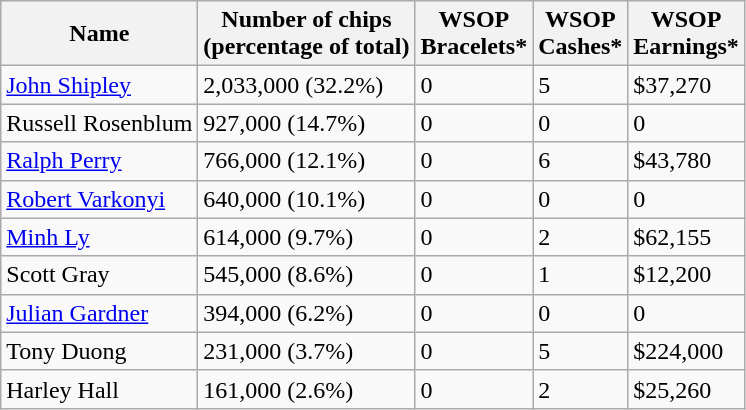<table class="wikitable sortable">
<tr>
<th>Name</th>
<th>Number of chips<br>(percentage of total)</th>
<th>WSOP<br>Bracelets*</th>
<th>WSOP<br>Cashes*</th>
<th>WSOP<br>Earnings*</th>
</tr>
<tr>
<td> <a href='#'>John Shipley</a></td>
<td>2,033,000 (32.2%)</td>
<td>0</td>
<td>5</td>
<td>$37,270</td>
</tr>
<tr>
<td> Russell Rosenblum</td>
<td>927,000 (14.7%)</td>
<td>0</td>
<td>0</td>
<td>0</td>
</tr>
<tr>
<td> <a href='#'>Ralph Perry</a></td>
<td>766,000 (12.1%)</td>
<td>0</td>
<td>6</td>
<td>$43,780</td>
</tr>
<tr>
<td> <a href='#'>Robert Varkonyi</a></td>
<td>640,000 (10.1%)</td>
<td>0</td>
<td>0</td>
<td>0</td>
</tr>
<tr>
<td> <a href='#'>Minh Ly</a></td>
<td>614,000 (9.7%)</td>
<td>0</td>
<td>2</td>
<td>$62,155</td>
</tr>
<tr>
<td> Scott Gray</td>
<td>545,000 (8.6%)</td>
<td>0</td>
<td>1</td>
<td>$12,200</td>
</tr>
<tr>
<td> <a href='#'>Julian Gardner</a></td>
<td>394,000 (6.2%)</td>
<td>0</td>
<td>0</td>
<td>0</td>
</tr>
<tr>
<td> Tony Duong</td>
<td>231,000 (3.7%)</td>
<td>0</td>
<td>5</td>
<td>$224,000</td>
</tr>
<tr>
<td> Harley Hall</td>
<td>161,000 (2.6%)</td>
<td>0</td>
<td>2</td>
<td>$25,260</td>
</tr>
</table>
